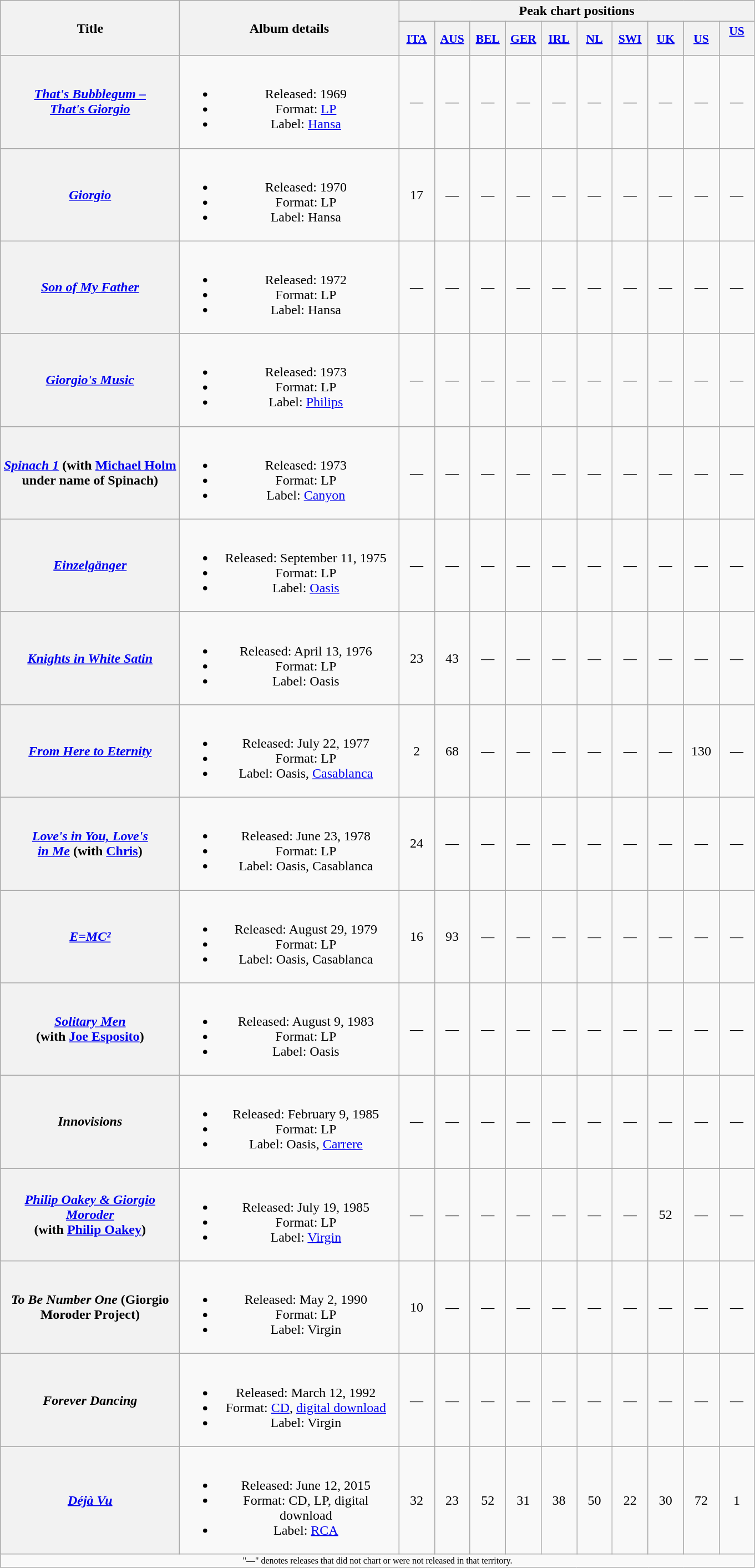<table class="wikitable plainrowheaders" style="text-align:center;">
<tr>
<th scope="col" rowspan="2" style="width:13em;">Title</th>
<th scope="col" rowspan="2" style="width:16em;">Album details</th>
<th scope="col" colspan="10">Peak chart positions</th>
</tr>
<tr>
<th scope="col" style="width:2.5em;font-size:90%;"><a href='#'>ITA</a><br></th>
<th scope="col" style="width:2.5em;font-size:90%;"><a href='#'>AUS</a><br></th>
<th scope="col" style="width:2.5em;font-size:90%;"><a href='#'>BEL</a><br></th>
<th scope="col" style="width:2.5em;font-size:90%;"><a href='#'>GER</a><br></th>
<th scope="col" style="width:2.5em;font-size:90%;"><a href='#'>IRL</a><br></th>
<th scope="col" style="width:2.5em;font-size:90%;"><a href='#'>NL</a> <br></th>
<th scope="col" style="width:2.5em;font-size:90%;"><a href='#'>SWI</a><br></th>
<th scope="col" style="width:2.5em;font-size:90%;"><a href='#'>UK</a><br></th>
<th scope="col" style="width:2.5em;font-size:90%;"><a href='#'>US</a><br></th>
<th scope="col" style="width:2.5em;font-size:90%;"><a href='#'>US<br></a><br></th>
</tr>
<tr>
<th scope="row"><em><a href='#'>That's Bubblegum –<br>That's Giorgio</a></em></th>
<td><br><ul><li>Released: 1969</li><li>Format: <a href='#'>LP</a></li><li>Label: <a href='#'>Hansa</a></li></ul></td>
<td>—</td>
<td>—</td>
<td>—</td>
<td>—</td>
<td>—</td>
<td>—</td>
<td>—</td>
<td>—</td>
<td>—</td>
<td>—</td>
</tr>
<tr>
<th scope="row"><em><a href='#'>Giorgio</a></em></th>
<td><br><ul><li>Released: 1970</li><li>Format: LP</li><li>Label: Hansa</li></ul></td>
<td>17</td>
<td>—</td>
<td>—</td>
<td>—</td>
<td>—</td>
<td>—</td>
<td>—</td>
<td>—</td>
<td>—</td>
<td>—</td>
</tr>
<tr>
<th scope="row"><em><a href='#'>Son of My Father</a></em></th>
<td><br><ul><li>Released: 1972</li><li>Format: LP</li><li>Label: Hansa</li></ul></td>
<td>—</td>
<td>—</td>
<td>—</td>
<td>—</td>
<td>—</td>
<td>—</td>
<td>—</td>
<td>—</td>
<td>—</td>
<td>—</td>
</tr>
<tr>
<th scope="row"><em><a href='#'>Giorgio's Music</a></em></th>
<td><br><ul><li>Released: 1973</li><li>Format: LP</li><li>Label: <a href='#'>Philips</a></li></ul></td>
<td>—</td>
<td>—</td>
<td>—</td>
<td>—</td>
<td>—</td>
<td>—</td>
<td>—</td>
<td>—</td>
<td>—</td>
<td>—</td>
</tr>
<tr>
<th scope="row"><em><a href='#'>Spinach 1</a></em><span> (with <a href='#'>Michael Holm</a> under name of <strong>Spinach</strong>)</span></th>
<td><br><ul><li>Released: 1973</li><li>Format: LP</li><li>Label: <a href='#'>Canyon</a></li></ul></td>
<td>—</td>
<td>—</td>
<td>—</td>
<td>—</td>
<td>—</td>
<td>—</td>
<td>—</td>
<td>—</td>
<td>—</td>
<td>—</td>
</tr>
<tr>
<th scope="row"><em><a href='#'>Einzelgänger</a></em></th>
<td><br><ul><li>Released: September 11, 1975</li><li>Format: LP</li><li>Label: <a href='#'>Oasis</a></li></ul></td>
<td>—</td>
<td>—</td>
<td>—</td>
<td>—</td>
<td>—</td>
<td>—</td>
<td>—</td>
<td>—</td>
<td>—</td>
<td>—</td>
</tr>
<tr>
<th scope="row"><em><a href='#'>Knights in White Satin</a></em></th>
<td><br><ul><li>Released: April 13, 1976</li><li>Format: LP</li><li>Label: Oasis</li></ul></td>
<td>23</td>
<td>43</td>
<td>—</td>
<td>—</td>
<td>—</td>
<td>—</td>
<td>—</td>
<td>—</td>
<td>—</td>
<td>—</td>
</tr>
<tr>
<th scope="row"><em><a href='#'>From Here to Eternity</a></em></th>
<td><br><ul><li>Released: July 22, 1977</li><li>Format: LP</li><li>Label: Oasis, <a href='#'>Casablanca</a></li></ul></td>
<td>2</td>
<td>68</td>
<td>—</td>
<td>—</td>
<td>—</td>
<td>—</td>
<td>—</td>
<td>—</td>
<td>130</td>
<td>—</td>
</tr>
<tr>
<th scope="row"><em><a href='#'>Love's in You, Love's<br>in Me</a></em><span> (with <a href='#'>Chris</a>)</span></th>
<td><br><ul><li>Released: June 23, 1978</li><li>Format: LP</li><li>Label: Oasis, Casablanca</li></ul></td>
<td>24</td>
<td>—</td>
<td>—</td>
<td>—</td>
<td>—</td>
<td>—</td>
<td>—</td>
<td>—</td>
<td>—</td>
<td>—</td>
</tr>
<tr>
<th scope="row"><em><a href='#'>E=MC²</a></em></th>
<td><br><ul><li>Released: August 29, 1979</li><li>Format: LP</li><li>Label: Oasis, Casablanca</li></ul></td>
<td>16</td>
<td>93</td>
<td>—</td>
<td>—</td>
<td>—</td>
<td>—</td>
<td>—</td>
<td>—</td>
<td>—</td>
<td>—</td>
</tr>
<tr>
<th scope="row"><em><a href='#'>Solitary Men</a></em><br><span>(with <a href='#'>Joe Esposito</a>)</span></th>
<td><br><ul><li>Released: August 9, 1983</li><li>Format: LP</li><li>Label: Oasis</li></ul></td>
<td>—</td>
<td>—</td>
<td>—</td>
<td>—</td>
<td>—</td>
<td>—</td>
<td>—</td>
<td>—</td>
<td>—</td>
<td>—</td>
</tr>
<tr>
<th scope="row"><em>Innovisions</em></th>
<td><br><ul><li>Released: February 9, 1985</li><li>Format: LP</li><li>Label: Oasis, <a href='#'>Carrere</a></li></ul></td>
<td>—</td>
<td>—</td>
<td>—</td>
<td>—</td>
<td>—</td>
<td>—</td>
<td>—</td>
<td>—</td>
<td>—</td>
<td>—</td>
</tr>
<tr>
<th scope="row"><em><a href='#'>Philip Oakey & Giorgio<br>Moroder</a></em><br><span>(with <a href='#'>Philip Oakey</a>)</span></th>
<td><br><ul><li>Released: July 19, 1985</li><li>Format: LP</li><li>Label: <a href='#'>Virgin</a></li></ul></td>
<td>—</td>
<td>—</td>
<td>—</td>
<td>—</td>
<td>—</td>
<td>—</td>
<td>—</td>
<td>52</td>
<td>—</td>
<td>—</td>
</tr>
<tr>
<th scope="row"><em>To Be Number One</em> (Giorgio Moroder Project)</th>
<td><br><ul><li>Released: May 2, 1990</li><li>Format: LP</li><li>Label: Virgin</li></ul></td>
<td>10</td>
<td>—</td>
<td>—</td>
<td>—</td>
<td>—</td>
<td>—</td>
<td>—</td>
<td>—</td>
<td>—</td>
<td>—</td>
</tr>
<tr>
<th scope="row"><em>Forever Dancing</em></th>
<td><br><ul><li>Released: March 12, 1992</li><li>Format: <a href='#'>CD</a>, <a href='#'>digital download</a></li><li>Label: Virgin</li></ul></td>
<td>—</td>
<td>—</td>
<td>—</td>
<td>—</td>
<td>—</td>
<td>—</td>
<td>—</td>
<td>—</td>
<td>—</td>
<td>—</td>
</tr>
<tr>
<th scope="row"><em><a href='#'>Déjà Vu</a></em></th>
<td><br><ul><li>Released: June 12, 2015</li><li>Format: CD, LP, digital download</li><li>Label: <a href='#'>RCA</a></li></ul></td>
<td>32</td>
<td>23</td>
<td>52</td>
<td>31</td>
<td>38</td>
<td>50</td>
<td>22</td>
<td>30</td>
<td>72</td>
<td>1</td>
</tr>
<tr>
<td align="center" colspan="15" style="font-size:8pt">"—" denotes releases that did not chart or were not released in that territory.</td>
</tr>
</table>
